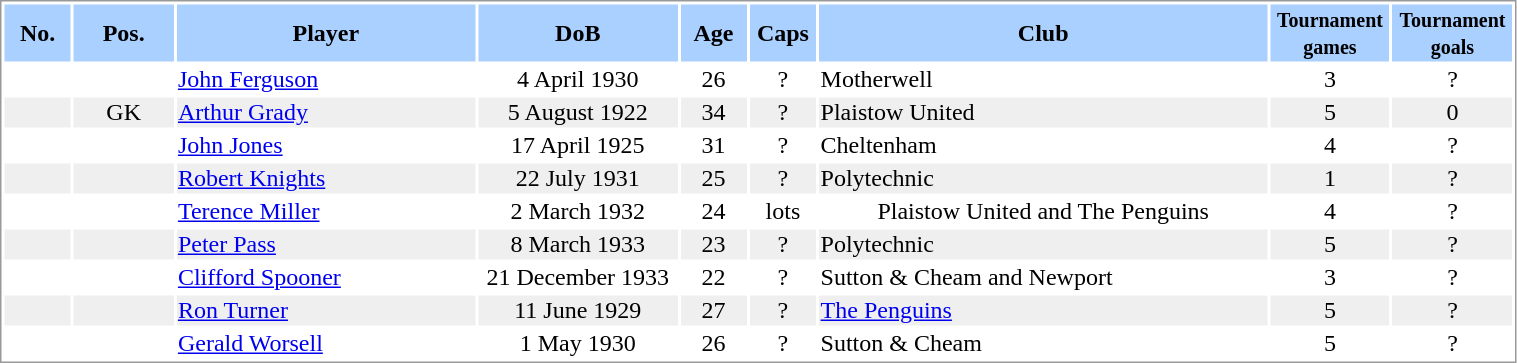<table border="0" width="80%" style="border: 1px solid #999; background-color:#FFFFFF; text-align:center">
<tr align="center" bgcolor="#AAD0FF">
<th width=4%>No.</th>
<th width=6%>Pos.</th>
<th width=18%>Player</th>
<th width=12%>DoB</th>
<th width=4%>Age</th>
<th width=4%>Caps</th>
<th width=27%>Club</th>
<th width=6%><small>Tournament<br>games</small></th>
<th width=6%><small>Tournament<br>goals</small></th>
</tr>
<tr>
<td></td>
<td></td>
<td align="left"><a href='#'>John Ferguson</a></td>
<td>4 April 1930</td>
<td>26</td>
<td>?</td>
<td align="left"> Motherwell</td>
<td>3</td>
<td>?</td>
</tr>
<tr bgcolor="#EFEFEF">
<td></td>
<td>GK</td>
<td align="left"><a href='#'>Arthur Grady</a></td>
<td>5 August 1922</td>
<td>34</td>
<td>?</td>
<td align="left"> Plaistow United</td>
<td>5</td>
<td>0</td>
</tr>
<tr>
<td></td>
<td></td>
<td align="left"><a href='#'>John Jones</a></td>
<td>17 April 1925</td>
<td>31</td>
<td>?</td>
<td align="left"> Cheltenham</td>
<td>4</td>
<td>?</td>
</tr>
<tr bgcolor="#EFEFEF">
<td></td>
<td></td>
<td align="left"><a href='#'>Robert Knights</a></td>
<td>22 July 1931</td>
<td>25</td>
<td>?</td>
<td align="left"> Polytechnic</td>
<td>1</td>
<td>?</td>
</tr>
<tr>
<td></td>
<td></td>
<td align="left"><a href='#'>Terence Miller</a></td>
<td>2 March 1932</td>
<td>24</td>
<td>lots</td>
<td> Plaistow United and The Penguins</td>
<td>4</td>
<td>?</td>
</tr>
<tr bgcolor="#EFEFEF">
<td></td>
<td></td>
<td align="left"><a href='#'>Peter Pass</a></td>
<td>8 March 1933</td>
<td>23</td>
<td>?</td>
<td align="left"> Polytechnic</td>
<td>5</td>
<td>?</td>
</tr>
<tr>
<td></td>
<td></td>
<td align="left"><a href='#'>Clifford Spooner</a></td>
<td>21 December 1933</td>
<td>22</td>
<td>?</td>
<td align="left"> Sutton & Cheam and Newport</td>
<td>3</td>
<td>?</td>
</tr>
<tr bgcolor="#EFEFEF">
<td></td>
<td></td>
<td align="left"><a href='#'>Ron Turner</a></td>
<td>11 June 1929</td>
<td>27</td>
<td>?</td>
<td align="left"> <a href='#'>The Penguins</a></td>
<td>5</td>
<td>?</td>
</tr>
<tr>
<td></td>
<td></td>
<td align="left"><a href='#'>Gerald Worsell</a></td>
<td>1 May 1930</td>
<td>26</td>
<td>?</td>
<td align="left"> Sutton & Cheam</td>
<td>5</td>
<td>?</td>
</tr>
</table>
